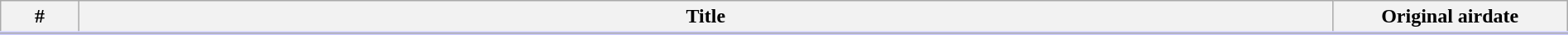<table class="wikitable" style="width:100%; background:#FFF;">
<tr style="border-bottom: 3px solid #CCF">
<th width="5%">#</th>
<th>Title</th>
<th width="15%">Original airdate</th>
</tr>
<tr>
</tr>
</table>
